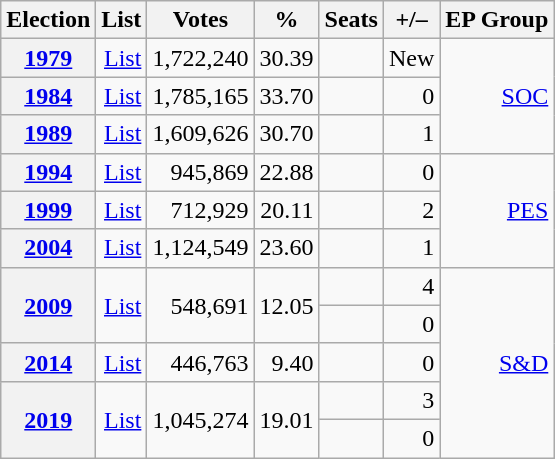<table class="wikitable" style="text-align: right;">
<tr>
<th>Election</th>
<th>List</th>
<th>Votes</th>
<th>%</th>
<th>Seats</th>
<th>+/–</th>
<th>EP Group</th>
</tr>
<tr>
<th><a href='#'>1979</a></th>
<td><a href='#'>List</a></td>
<td>1,722,240</td>
<td>30.39</td>
<td></td>
<td>New</td>
<td rowspan="3"><a href='#'>SOC</a></td>
</tr>
<tr>
<th><a href='#'>1984</a></th>
<td><a href='#'>List</a></td>
<td>1,785,165</td>
<td>33.70</td>
<td></td>
<td> 0</td>
</tr>
<tr>
<th><a href='#'>1989</a></th>
<td><a href='#'>List</a></td>
<td>1,609,626</td>
<td>30.70</td>
<td></td>
<td> 1</td>
</tr>
<tr>
<th><a href='#'>1994</a></th>
<td><a href='#'>List</a></td>
<td>945,869</td>
<td>22.88</td>
<td></td>
<td> 0</td>
<td rowspan="3"><a href='#'>PES</a></td>
</tr>
<tr>
<th><a href='#'>1999</a></th>
<td><a href='#'>List</a></td>
<td>712,929</td>
<td>20.11</td>
<td></td>
<td> 2</td>
</tr>
<tr>
<th><a href='#'>2004</a></th>
<td><a href='#'>List</a></td>
<td>1,124,549</td>
<td>23.60</td>
<td></td>
<td> 1</td>
</tr>
<tr>
<th rowspan="2"><a href='#'>2009</a></th>
<td rowspan="2"><a href='#'>List</a></td>
<td rowspan="2">548,691</td>
<td rowspan="2">12.05</td>
<td></td>
<td> 4</td>
<td rowspan="6"><a href='#'>S&D</a></td>
</tr>
<tr>
<td></td>
<td> 0</td>
</tr>
<tr>
<th><a href='#'>2014</a></th>
<td><a href='#'>List</a></td>
<td>446,763</td>
<td>9.40</td>
<td></td>
<td> 0</td>
</tr>
<tr>
<th rowspan="2"><a href='#'>2019</a></th>
<td rowspan="2"><a href='#'>List</a></td>
<td rowspan="2">1,045,274</td>
<td rowspan="2">19.01</td>
<td></td>
<td> 3</td>
</tr>
<tr>
<td></td>
<td> 0</td>
</tr>
</table>
